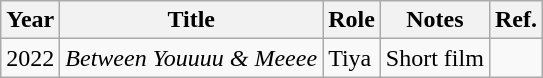<table class="wikitable sortable">
<tr>
<th>Year</th>
<th>Title</th>
<th>Role</th>
<th>Notes</th>
<th>Ref.</th>
</tr>
<tr>
<td>2022</td>
<td><em>Between Youuuu & Meeee</em></td>
<td>Tiya</td>
<td>Short film</td>
<td></td>
</tr>
</table>
